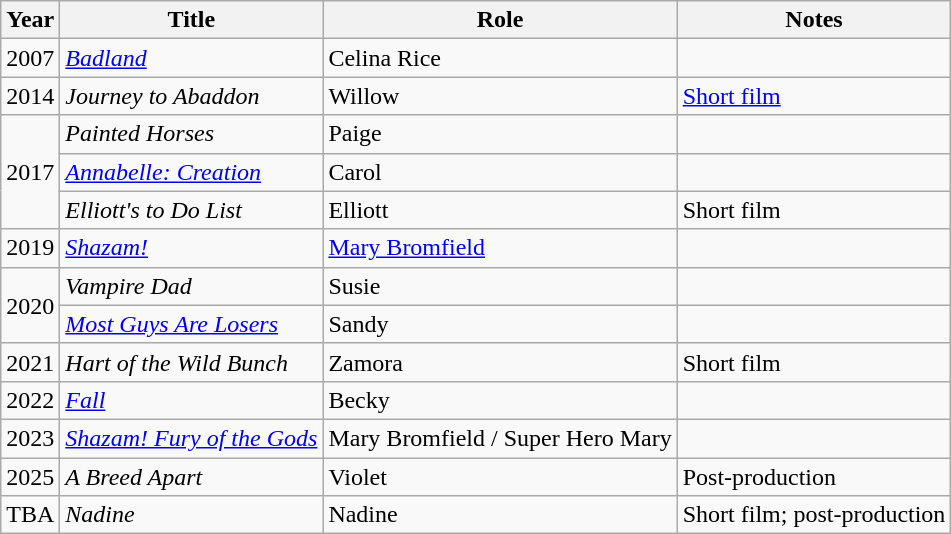<table class="wikitable sortable">
<tr>
<th>Year</th>
<th>Title</th>
<th>Role</th>
<th class="unsortable">Notes</th>
</tr>
<tr>
<td>2007</td>
<td><em><a href='#'>Badland</a></em></td>
<td>Celina Rice</td>
<td></td>
</tr>
<tr>
<td>2014</td>
<td><em>Journey to Abaddon</em></td>
<td>Willow</td>
<td><a href='#'>Short film</a></td>
</tr>
<tr>
<td rowspan="3">2017</td>
<td><em>Painted Horses</em></td>
<td>Paige</td>
<td></td>
</tr>
<tr>
<td><em><a href='#'>Annabelle: Creation</a></em></td>
<td>Carol</td>
<td></td>
</tr>
<tr>
<td><em>Elliott's to Do List</em></td>
<td>Elliott</td>
<td>Short film</td>
</tr>
<tr>
<td>2019</td>
<td><em><a href='#'>Shazam!</a></em></td>
<td><a href='#'>Mary Bromfield</a></td>
<td></td>
</tr>
<tr>
<td rowspan="2">2020</td>
<td><em>Vampire Dad</em></td>
<td>Susie</td>
<td></td>
</tr>
<tr>
<td><em><a href='#'>Most Guys Are Losers</a></em></td>
<td>Sandy</td>
<td></td>
</tr>
<tr>
<td>2021</td>
<td><em>Hart of the Wild Bunch</em></td>
<td>Zamora</td>
<td>Short film</td>
</tr>
<tr>
<td>2022</td>
<td><em><a href='#'>Fall</a></em></td>
<td>Becky</td>
<td></td>
</tr>
<tr>
<td>2023</td>
<td><em><a href='#'>Shazam! Fury of the Gods</a></em></td>
<td>Mary Bromfield / Super Hero Mary</td>
<td></td>
</tr>
<tr>
<td>2025</td>
<td><em>A Breed Apart</em></td>
<td>Violet</td>
<td>Post-production</td>
</tr>
<tr>
<td>TBA</td>
<td><em>Nadine</em></td>
<td>Nadine</td>
<td>Short film; post-production</td>
</tr>
</table>
